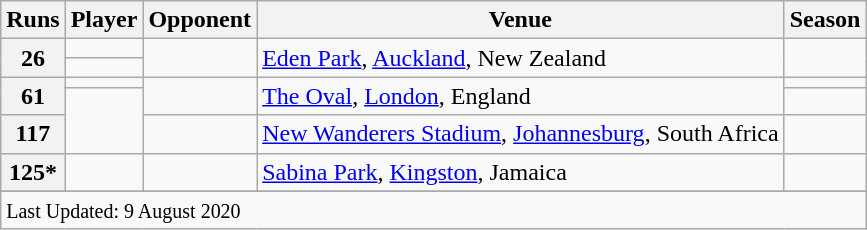<table class="wikitable plainrowheaders sortable">
<tr>
<th scope=col>Runs</th>
<th scope=col>Player</th>
<th scope=col>Opponent</th>
<th scope=col>Venue</th>
<th scope=col>Season</th>
</tr>
<tr>
<th rowspan=2>26</th>
<td></td>
<td rowspan=2></td>
<td rowspan=2><a href='#'>Eden Park</a>, <a href='#'>Auckland</a>, New Zealand</td>
<td rowspan=2></td>
</tr>
<tr>
<td></td>
</tr>
<tr>
<th rowspan=2>61</th>
<td></td>
<td rowspan=2></td>
<td rowspan=2><a href='#'>The Oval</a>, <a href='#'>London</a>, England</td>
<td></td>
</tr>
<tr>
<td rowspan=2></td>
<td></td>
</tr>
<tr>
<th>117</th>
<td></td>
<td><a href='#'>New Wanderers Stadium</a>, <a href='#'>Johannesburg</a>, South Africa</td>
<td> </td>
</tr>
<tr>
<th>125*</th>
<td></td>
<td></td>
<td><a href='#'>Sabina Park</a>, <a href='#'>Kingston</a>, Jamaica</td>
<td></td>
</tr>
<tr>
</tr>
<tr class=sortbottom>
<td colspan=5><small>Last Updated: 9 August 2020</small></td>
</tr>
</table>
